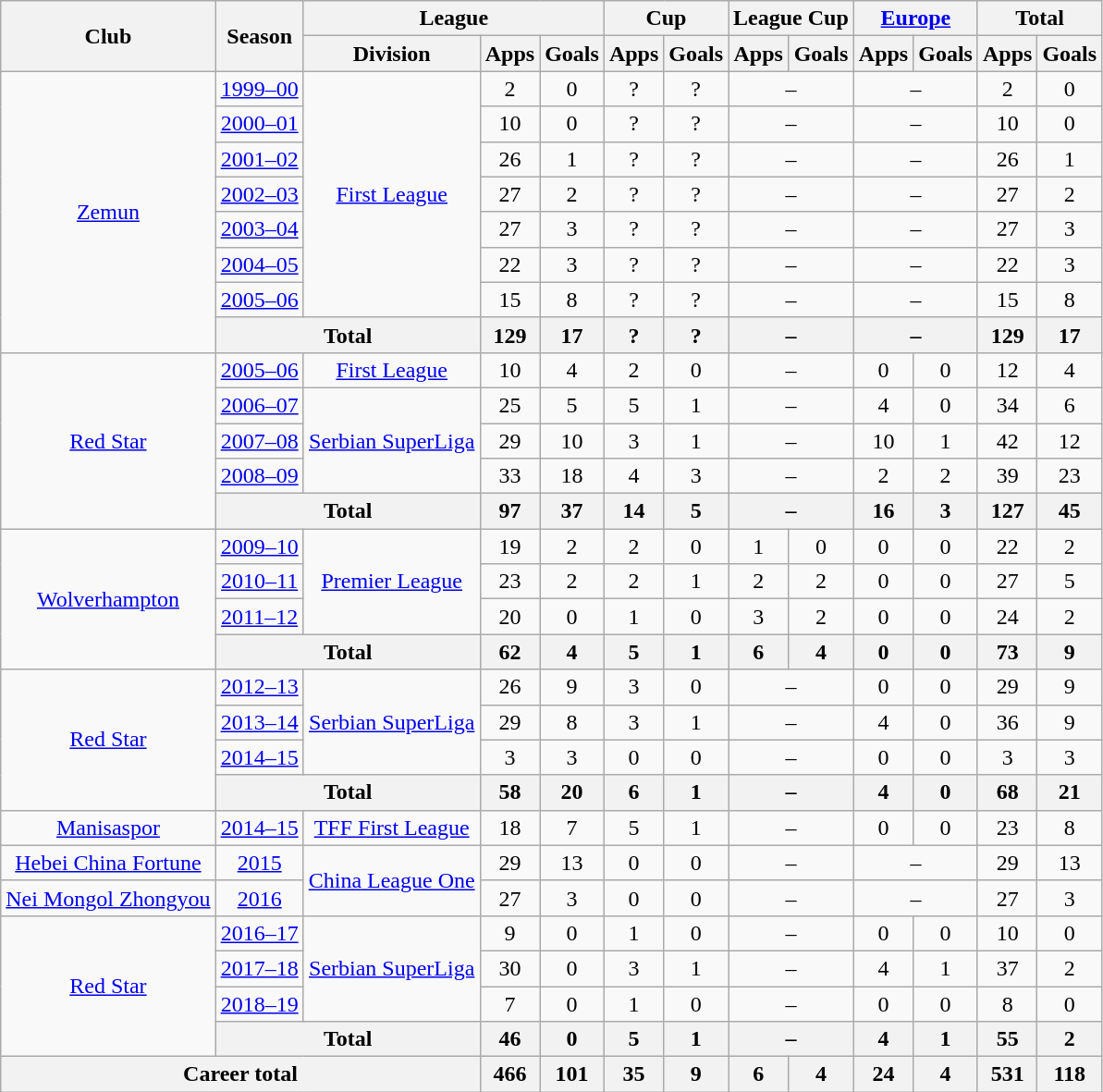<table class="wikitable" style="text-align: center;">
<tr>
<th rowspan="2">Club</th>
<th rowspan="2">Season</th>
<th colspan="3">League</th>
<th colspan="2">Cup</th>
<th colspan="2">League Cup</th>
<th colspan="2"><a href='#'>Europe</a></th>
<th colspan="2">Total</th>
</tr>
<tr>
<th>Division</th>
<th>Apps</th>
<th>Goals</th>
<th>Apps</th>
<th>Goals</th>
<th>Apps</th>
<th>Goals</th>
<th>Apps</th>
<th>Goals</th>
<th>Apps</th>
<th>Goals</th>
</tr>
<tr>
<td rowspan="8"><a href='#'>Zemun</a></td>
<td><a href='#'>1999–00</a></td>
<td rowspan="7"><a href='#'>First League</a></td>
<td>2</td>
<td>0</td>
<td>?</td>
<td>?</td>
<td colspan=2>–</td>
<td colspan=2>–</td>
<td>2</td>
<td>0</td>
</tr>
<tr>
<td><a href='#'>2000–01</a></td>
<td>10</td>
<td>0</td>
<td>?</td>
<td>?</td>
<td colspan=2>–</td>
<td colspan=2>–</td>
<td>10</td>
<td>0</td>
</tr>
<tr>
<td><a href='#'>2001–02</a></td>
<td>26</td>
<td>1</td>
<td>?</td>
<td>?</td>
<td colspan=2>–</td>
<td colspan=2>–</td>
<td>26</td>
<td>1</td>
</tr>
<tr>
<td><a href='#'>2002–03</a></td>
<td>27</td>
<td>2</td>
<td>?</td>
<td>?</td>
<td colspan=2>–</td>
<td colspan=2>–</td>
<td>27</td>
<td>2</td>
</tr>
<tr>
<td><a href='#'>2003–04</a></td>
<td>27</td>
<td>3</td>
<td>?</td>
<td>?</td>
<td colspan=2>–</td>
<td colspan=2>–</td>
<td>27</td>
<td>3</td>
</tr>
<tr>
<td><a href='#'>2004–05</a></td>
<td>22</td>
<td>3</td>
<td>?</td>
<td>?</td>
<td colspan=2>–</td>
<td colspan=2>–</td>
<td>22</td>
<td>3</td>
</tr>
<tr>
<td><a href='#'>2005–06</a></td>
<td>15</td>
<td>8</td>
<td>?</td>
<td>?</td>
<td colspan=2>–</td>
<td colspan=2>–</td>
<td>15</td>
<td>8</td>
</tr>
<tr>
<th colspan=2>Total</th>
<th>129</th>
<th>17</th>
<th>?</th>
<th>?</th>
<th colspan=2>–</th>
<th colspan=2>–</th>
<th>129</th>
<th>17</th>
</tr>
<tr>
<td rowspan="5"><a href='#'>Red Star</a></td>
<td><a href='#'>2005–06</a></td>
<td><a href='#'>First League</a></td>
<td>10</td>
<td>4</td>
<td>2</td>
<td>0</td>
<td colspan=2>–</td>
<td>0</td>
<td>0</td>
<td>12</td>
<td>4</td>
</tr>
<tr>
<td><a href='#'>2006–07</a></td>
<td rowspan="3"><a href='#'>Serbian SuperLiga</a></td>
<td>25</td>
<td>5</td>
<td>5</td>
<td>1</td>
<td colspan=2>–</td>
<td>4</td>
<td>0</td>
<td>34</td>
<td>6</td>
</tr>
<tr>
<td><a href='#'>2007–08</a></td>
<td>29</td>
<td>10</td>
<td>3</td>
<td>1</td>
<td colspan=2>–</td>
<td>10</td>
<td>1</td>
<td>42</td>
<td>12</td>
</tr>
<tr>
<td><a href='#'>2008–09</a></td>
<td>33</td>
<td>18</td>
<td>4</td>
<td>3</td>
<td colspan=2>–</td>
<td>2</td>
<td>2</td>
<td>39</td>
<td>23</td>
</tr>
<tr>
<th colspan=2>Total</th>
<th>97</th>
<th>37</th>
<th>14</th>
<th>5</th>
<th colspan=2>–</th>
<th>16</th>
<th>3</th>
<th>127</th>
<th>45</th>
</tr>
<tr>
<td rowspan="4"><a href='#'>Wolverhampton</a></td>
<td><a href='#'>2009–10</a></td>
<td rowspan="3"><a href='#'>Premier League</a></td>
<td>19</td>
<td>2</td>
<td>2</td>
<td>0</td>
<td>1</td>
<td>0</td>
<td>0</td>
<td>0</td>
<td>22</td>
<td>2</td>
</tr>
<tr>
<td><a href='#'>2010–11</a></td>
<td>23</td>
<td>2</td>
<td>2</td>
<td>1</td>
<td>2</td>
<td>2</td>
<td>0</td>
<td>0</td>
<td>27</td>
<td>5</td>
</tr>
<tr>
<td><a href='#'>2011–12</a></td>
<td>20</td>
<td>0</td>
<td>1</td>
<td>0</td>
<td>3</td>
<td>2</td>
<td>0</td>
<td>0</td>
<td>24</td>
<td>2</td>
</tr>
<tr>
<th colspan=2>Total</th>
<th>62</th>
<th>4</th>
<th>5</th>
<th>1</th>
<th>6</th>
<th>4</th>
<th>0</th>
<th>0</th>
<th>73</th>
<th>9</th>
</tr>
<tr>
<td rowspan="4"><a href='#'>Red Star</a></td>
<td><a href='#'>2012–13</a></td>
<td rowspan="3"><a href='#'>Serbian SuperLiga</a></td>
<td>26</td>
<td>9</td>
<td>3</td>
<td>0</td>
<td colspan=2>–</td>
<td>0</td>
<td>0</td>
<td>29</td>
<td>9</td>
</tr>
<tr>
<td><a href='#'>2013–14</a></td>
<td>29</td>
<td>8</td>
<td>3</td>
<td>1</td>
<td colspan=2>–</td>
<td>4</td>
<td>0</td>
<td>36</td>
<td>9</td>
</tr>
<tr>
<td><a href='#'>2014–15</a></td>
<td>3</td>
<td>3</td>
<td>0</td>
<td>0</td>
<td colspan=2>–</td>
<td>0</td>
<td>0</td>
<td>3</td>
<td>3</td>
</tr>
<tr>
<th colspan=2>Total</th>
<th>58</th>
<th>20</th>
<th>6</th>
<th>1</th>
<th colspan=2>–</th>
<th>4</th>
<th>0</th>
<th>68</th>
<th>21</th>
</tr>
<tr>
<td rowspan="1"><a href='#'>Manisaspor</a></td>
<td><a href='#'>2014–15</a></td>
<td><a href='#'>TFF First League</a></td>
<td>18</td>
<td>7</td>
<td>5</td>
<td>1</td>
<td colspan=2>–</td>
<td>0</td>
<td>0</td>
<td>23</td>
<td>8</td>
</tr>
<tr>
<td rowspan="1"><a href='#'>Hebei China Fortune</a></td>
<td><a href='#'>2015</a></td>
<td rowspan="2"><a href='#'>China League One</a></td>
<td>29</td>
<td>13</td>
<td>0</td>
<td>0</td>
<td colspan=2>–</td>
<td colspan=2>–</td>
<td>29</td>
<td>13</td>
</tr>
<tr>
<td rowspan="1"><a href='#'>Nei Mongol Zhongyou</a></td>
<td><a href='#'>2016</a></td>
<td>27</td>
<td>3</td>
<td>0</td>
<td>0</td>
<td colspan=2>–</td>
<td colspan=2>–</td>
<td>27</td>
<td>3</td>
</tr>
<tr>
<td rowspan="4"><a href='#'>Red Star</a></td>
<td><a href='#'>2016–17</a></td>
<td rowspan="3"><a href='#'>Serbian SuperLiga</a></td>
<td>9</td>
<td>0</td>
<td>1</td>
<td>0</td>
<td colspan=2>–</td>
<td>0</td>
<td>0</td>
<td>10</td>
<td>0</td>
</tr>
<tr>
<td><a href='#'>2017–18</a></td>
<td>30</td>
<td>0</td>
<td>3</td>
<td>1</td>
<td colspan=2>–</td>
<td>4</td>
<td>1</td>
<td>37</td>
<td>2</td>
</tr>
<tr>
<td><a href='#'>2018–19</a></td>
<td>7</td>
<td>0</td>
<td>1</td>
<td>0</td>
<td colspan=2>–</td>
<td>0</td>
<td>0</td>
<td>8</td>
<td>0</td>
</tr>
<tr>
<th colspan=2>Total</th>
<th>46</th>
<th>0</th>
<th>5</th>
<th>1</th>
<th colspan=2>–</th>
<th>4</th>
<th>1</th>
<th>55</th>
<th>2</th>
</tr>
<tr>
<th colspan=3>Career total</th>
<th>466</th>
<th>101</th>
<th>35</th>
<th>9</th>
<th>6</th>
<th>4</th>
<th>24</th>
<th>4</th>
<th>531</th>
<th>118</th>
</tr>
</table>
